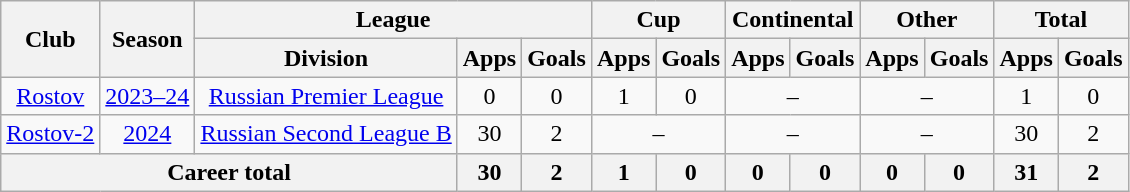<table class="wikitable" style="text-align: center;">
<tr>
<th rowspan=2>Club</th>
<th rowspan=2>Season</th>
<th colspan=3>League</th>
<th colspan=2>Cup</th>
<th colspan=2>Continental</th>
<th colspan=2>Other</th>
<th colspan=2>Total</th>
</tr>
<tr>
<th>Division</th>
<th>Apps</th>
<th>Goals</th>
<th>Apps</th>
<th>Goals</th>
<th>Apps</th>
<th>Goals</th>
<th>Apps</th>
<th>Goals</th>
<th>Apps</th>
<th>Goals</th>
</tr>
<tr>
<td rowspan="1"><a href='#'>Rostov</a></td>
<td><a href='#'>2023–24</a></td>
<td><a href='#'>Russian Premier League</a></td>
<td>0</td>
<td>0</td>
<td>1</td>
<td>0</td>
<td colspan=2>–</td>
<td colspan=2>–</td>
<td>1</td>
<td>0</td>
</tr>
<tr>
<td rowspan="1"><a href='#'>Rostov-2</a></td>
<td><a href='#'>2024</a></td>
<td><a href='#'>Russian Second League B</a></td>
<td>30</td>
<td>2</td>
<td colspan=2>–</td>
<td colspan=2>–</td>
<td colspan=2>–</td>
<td>30</td>
<td>2</td>
</tr>
<tr>
<th colspan=3>Career total</th>
<th>30</th>
<th>2</th>
<th>1</th>
<th>0</th>
<th>0</th>
<th>0</th>
<th>0</th>
<th>0</th>
<th>31</th>
<th>2</th>
</tr>
</table>
